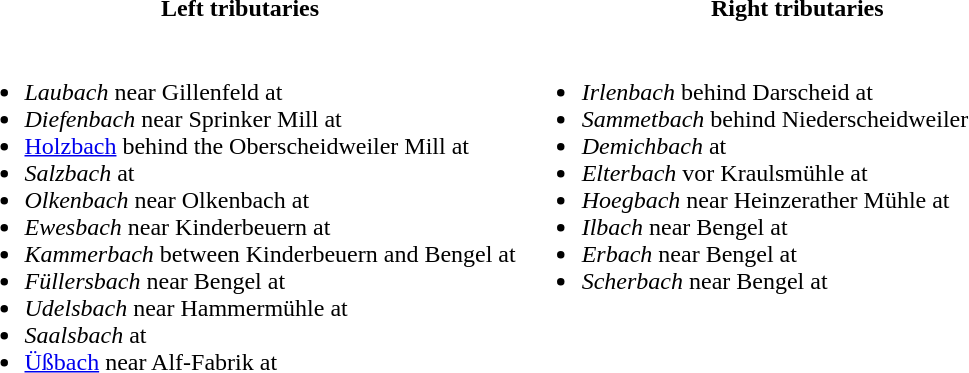<table>
<tr>
<th width="50%">Left tributaries</th>
<th width="50%">Right tributaries</th>
</tr>
<tr valign="top">
<td><br><ul><li><em>Laubach</em> near Gillenfeld at </li><li><em>Diefenbach</em> near Sprinker Mill at </li><li><a href='#'>Holzbach</a> behind the Oberscheidweiler Mill at </li><li><em>Salzbach</em> at </li><li><em>Olkenbach</em> near Olkenbach at </li><li><em>Ewesbach</em> near Kinderbeuern at </li><li><em>Kammerbach</em> between Kinderbeuern and Bengel at </li><li><em>Füllersbach</em> near Bengel at </li><li><em>Udelsbach</em> near Hammermühle at </li><li><em>Saalsbach</em> at </li><li><a href='#'>Üßbach</a> near Alf-Fabrik at </li></ul></td>
<td><br><ul><li><em>Irlenbach</em> behind Darscheid at </li><li><em>Sammetbach</em> behind Niederscheidweiler </li><li><em>Demichbach</em> at </li><li><em>Elterbach</em> vor Kraulsmühle at </li><li><em>Hoegbach</em> near Heinzerather Mühle at </li><li><em>Ilbach</em> near Bengel at </li><li><em>Erbach</em> near Bengel at </li><li><em>Scherbach</em> near Bengel at </li></ul></td>
</tr>
</table>
